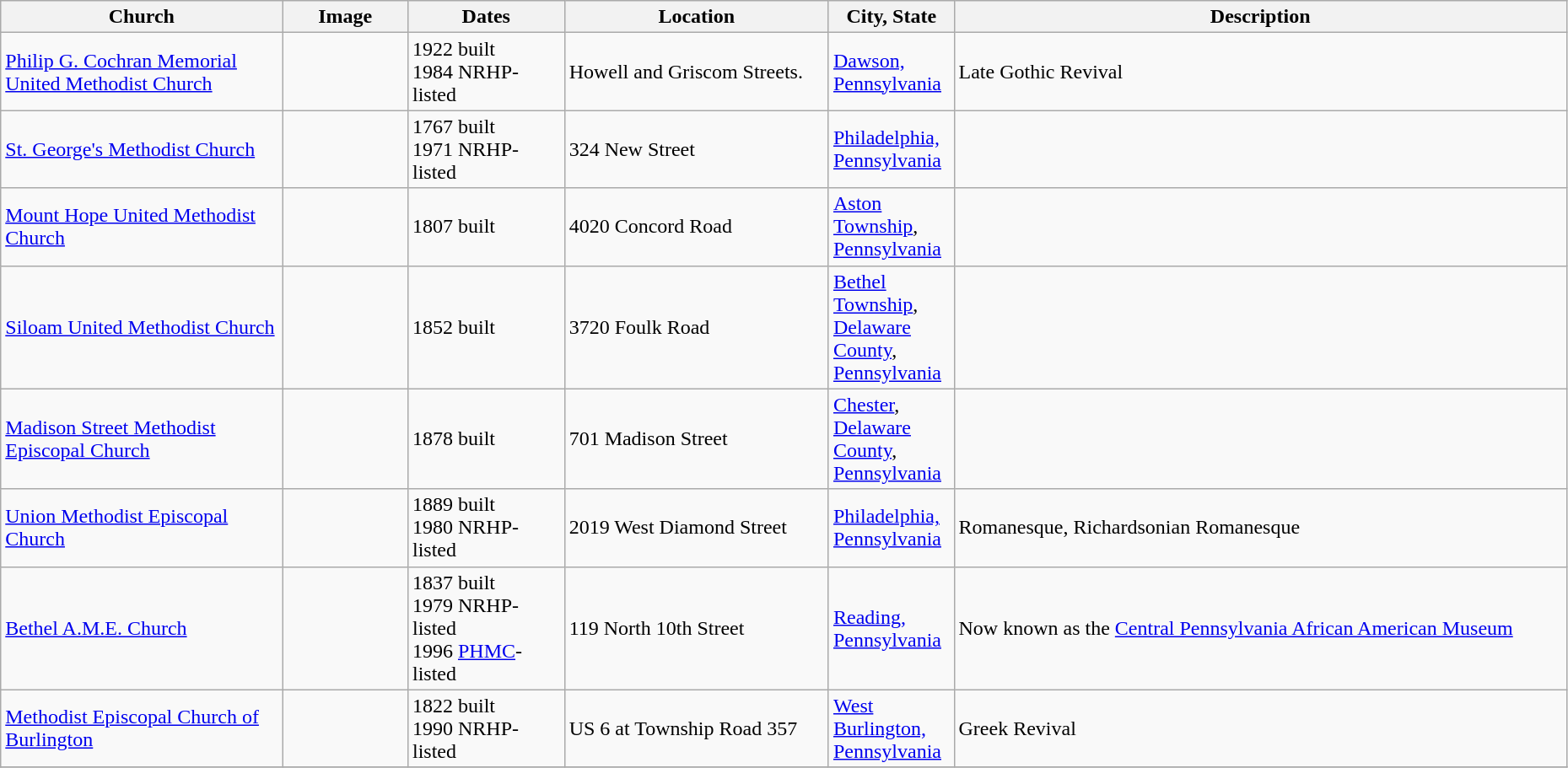<table class="wikitable sortable" style="width:98%">
<tr>
<th style="width:18%;"><strong>Church</strong></th>
<th style="width:8%;" class="unsortable"><strong>Image</strong></th>
<th style="width:10%;"><strong>Dates</strong></th>
<th><strong>Location</strong></th>
<th style="width:8%;"><strong>City, State</strong></th>
<th class="unsortable"><strong>Description</strong></th>
</tr>
<tr>
<td><a href='#'>Philip G. Cochran Memorial United Methodist Church</a></td>
<td></td>
<td>1922 built<br>1984 NRHP-listed</td>
<td>Howell and Griscom Streets.<br><small></small></td>
<td><a href='#'>Dawson, Pennsylvania</a></td>
<td>Late Gothic Revival</td>
</tr>
<tr>
<td><a href='#'>St. George's Methodist Church</a></td>
<td></td>
<td>1767 built<br>1971 NRHP-listed</td>
<td>324 New Street<br><small></small></td>
<td><a href='#'>Philadelphia, Pennsylvania</a></td>
<td></td>
</tr>
<tr>
<td><a href='#'>Mount Hope United Methodist Church</a></td>
<td></td>
<td>1807 built</td>
<td>4020 Concord Road</td>
<td><a href='#'>Aston Township</a>, <a href='#'>Pennsylvania</a></td>
<td></td>
</tr>
<tr>
<td><a href='#'>Siloam United Methodist Church</a></td>
<td></td>
<td>1852 built</td>
<td>3720 Foulk Road</td>
<td><a href='#'>Bethel Township</a>, <a href='#'>Delaware County</a>, <a href='#'>Pennsylvania</a></td>
<td></td>
</tr>
<tr>
<td><a href='#'>Madison Street Methodist Episcopal Church</a></td>
<td></td>
<td>1878 built</td>
<td>701 Madison Street</td>
<td><a href='#'>Chester</a>, <a href='#'>Delaware County</a>, <a href='#'>Pennsylvania</a></td>
<td></td>
</tr>
<tr>
<td><a href='#'>Union Methodist Episcopal Church</a></td>
<td></td>
<td>1889 built<br>1980 NRHP-listed</td>
<td>2019 West Diamond Street<br><small></small></td>
<td><a href='#'>Philadelphia, Pennsylvania</a></td>
<td>Romanesque, Richardsonian Romanesque</td>
</tr>
<tr>
<td><a href='#'>Bethel A.M.E. Church</a></td>
<td></td>
<td>1837 built<br>1979 NRHP-listed<br>1996 <a href='#'>PHMC</a>-listed</td>
<td>119 North 10th Street</td>
<td><a href='#'>Reading, Pennsylvania</a></td>
<td>Now known as the <a href='#'>Central Pennsylvania African American Museum</a></td>
</tr>
<tr ->
<td><a href='#'>Methodist Episcopal Church of Burlington</a></td>
<td></td>
<td>1822 built<br>1990 NRHP-listed</td>
<td>US 6 at Township Road 357<br><small></small></td>
<td><a href='#'>West Burlington, Pennsylvania</a></td>
<td>Greek Revival</td>
</tr>
<tr>
</tr>
</table>
